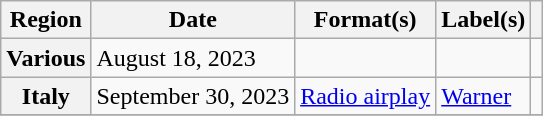<table class="wikitable plainrowheaders">
<tr>
<th scope="col">Region</th>
<th scope="col">Date</th>
<th scope="col">Format(s)</th>
<th scope="col">Label(s)</th>
<th scope="col"></th>
</tr>
<tr>
<th scope="row">Various</th>
<td>August 18, 2023</td>
<td></td>
<td></td>
<td style="text-align:center;"></td>
</tr>
<tr>
<th scope="row">Italy</th>
<td>September 30, 2023</td>
<td><a href='#'>Radio airplay</a></td>
<td><a href='#'>Warner</a></td>
<td style="text-align:center"></td>
</tr>
<tr>
</tr>
</table>
